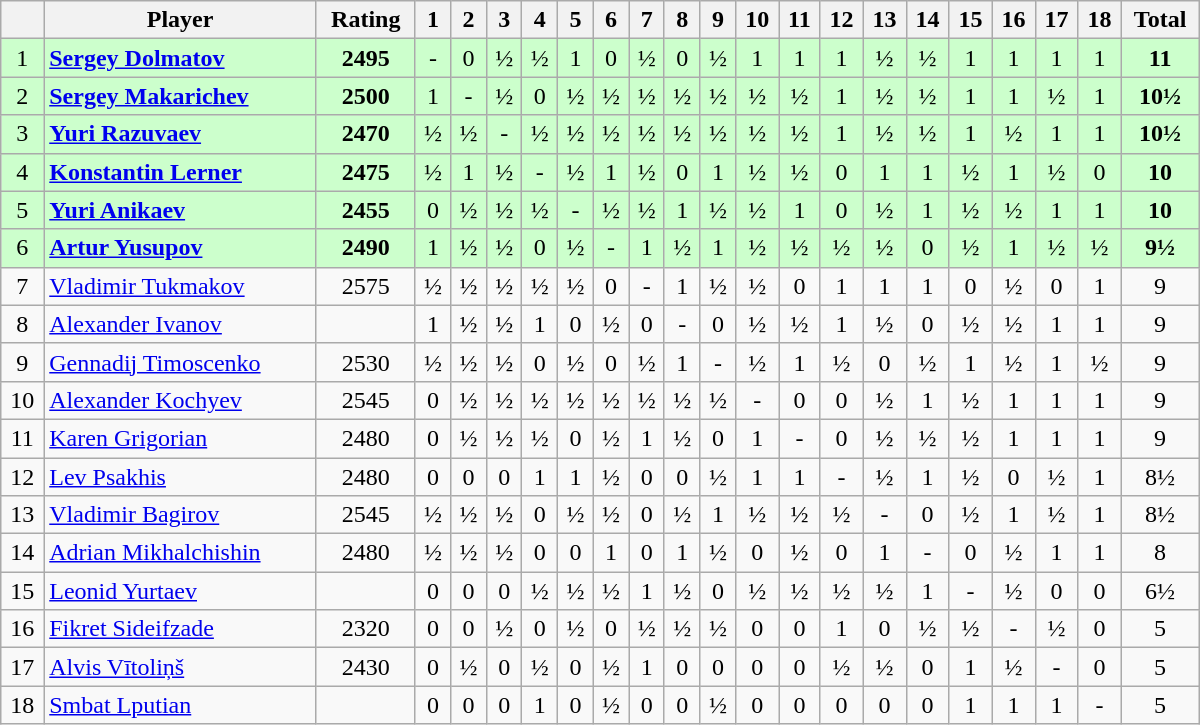<table class="wikitable" border="1" width="800px">
<tr>
<th></th>
<th>Player</th>
<th>Rating</th>
<th>1</th>
<th>2</th>
<th>3</th>
<th>4</th>
<th>5</th>
<th>6</th>
<th>7</th>
<th>8</th>
<th>9</th>
<th>10</th>
<th>11</th>
<th>12</th>
<th>13</th>
<th>14</th>
<th>15</th>
<th>16</th>
<th>17</th>
<th>18</th>
<th>Total</th>
</tr>
<tr align=center style="background:#ccffcc;">
<td>1</td>
<td align=left> <strong><a href='#'>Sergey Dolmatov</a></strong></td>
<td><strong>2495</strong></td>
<td>-</td>
<td>0</td>
<td>½</td>
<td>½</td>
<td>1</td>
<td>0</td>
<td>½</td>
<td>0</td>
<td>½</td>
<td>1</td>
<td>1</td>
<td>1</td>
<td>½</td>
<td>½</td>
<td>1</td>
<td>1</td>
<td>1</td>
<td>1</td>
<td align=center><strong>11</strong></td>
</tr>
<tr align=center style="background:#ccffcc;">
<td>2</td>
<td align=left> <strong><a href='#'>Sergey Makarichev</a></strong></td>
<td><strong>2500</strong></td>
<td>1</td>
<td>-</td>
<td>½</td>
<td>0</td>
<td>½</td>
<td>½</td>
<td>½</td>
<td>½</td>
<td>½</td>
<td>½</td>
<td>½</td>
<td>1</td>
<td>½</td>
<td>½</td>
<td>1</td>
<td>1</td>
<td>½</td>
<td>1</td>
<td align=center><strong>10½</strong></td>
</tr>
<tr align=center style="background:#ccffcc;">
<td>3</td>
<td align=left> <strong><a href='#'>Yuri Razuvaev</a></strong></td>
<td><strong>2470</strong></td>
<td>½</td>
<td>½</td>
<td>-</td>
<td>½</td>
<td>½</td>
<td>½</td>
<td>½</td>
<td>½</td>
<td>½</td>
<td>½</td>
<td>½</td>
<td>1</td>
<td>½</td>
<td>½</td>
<td>1</td>
<td>½</td>
<td>1</td>
<td>1</td>
<td align=center><strong>10½</strong></td>
</tr>
<tr align=center style="background:#ccffcc;">
<td>4</td>
<td align=left> <strong><a href='#'>Konstantin Lerner</a></strong></td>
<td><strong>2475</strong></td>
<td>½</td>
<td>1</td>
<td>½</td>
<td>-</td>
<td>½</td>
<td>1</td>
<td>½</td>
<td>0</td>
<td>1</td>
<td>½</td>
<td>½</td>
<td>0</td>
<td>1</td>
<td>1</td>
<td>½</td>
<td>1</td>
<td>½</td>
<td>0</td>
<td align=center><strong>10</strong></td>
</tr>
<tr align=center style="background:#ccffcc;">
<td>5</td>
<td align=left> <strong><a href='#'>Yuri Anikaev</a></strong></td>
<td><strong>2455</strong></td>
<td>0</td>
<td>½</td>
<td>½</td>
<td>½</td>
<td>-</td>
<td>½</td>
<td>½</td>
<td>1</td>
<td>½</td>
<td>½</td>
<td>1</td>
<td>0</td>
<td>½</td>
<td>1</td>
<td>½</td>
<td>½</td>
<td>1</td>
<td>1</td>
<td align=center><strong>10</strong></td>
</tr>
<tr align=center style="background:#ccffcc;">
<td>6</td>
<td align=left> <strong><a href='#'>Artur Yusupov</a></strong></td>
<td><strong>2490</strong></td>
<td>1</td>
<td>½</td>
<td>½</td>
<td>0</td>
<td>½</td>
<td>-</td>
<td>1</td>
<td>½</td>
<td>1</td>
<td>½</td>
<td>½</td>
<td>½</td>
<td>½</td>
<td>0</td>
<td>½</td>
<td>1</td>
<td>½</td>
<td>½</td>
<td align=center><strong>9½</strong></td>
</tr>
<tr align=center>
<td>7</td>
<td align=left> <a href='#'>Vladimir Tukmakov</a></td>
<td>2575</td>
<td>½</td>
<td>½</td>
<td>½</td>
<td>½</td>
<td>½</td>
<td>0</td>
<td>-</td>
<td>1</td>
<td>½</td>
<td>½</td>
<td>0</td>
<td>1</td>
<td>1</td>
<td>1</td>
<td>0</td>
<td>½</td>
<td>0</td>
<td>1</td>
<td align=center>9</td>
</tr>
<tr align=center>
<td>8</td>
<td align=left> <a href='#'>Alexander Ivanov</a></td>
<td></td>
<td>1</td>
<td>½</td>
<td>½</td>
<td>1</td>
<td>0</td>
<td>½</td>
<td>0</td>
<td>-</td>
<td>0</td>
<td>½</td>
<td>½</td>
<td>1</td>
<td>½</td>
<td>0</td>
<td>½</td>
<td>½</td>
<td>1</td>
<td>1</td>
<td align=center>9</td>
</tr>
<tr align=center>
<td>9</td>
<td align=left> <a href='#'>Gennadij Timoscenko</a></td>
<td>2530</td>
<td>½</td>
<td>½</td>
<td>½</td>
<td>0</td>
<td>½</td>
<td>0</td>
<td>½</td>
<td>1</td>
<td>-</td>
<td>½</td>
<td>1</td>
<td>½</td>
<td>0</td>
<td>½</td>
<td>1</td>
<td>½</td>
<td>1</td>
<td>½</td>
<td align=center>9</td>
</tr>
<tr align=center>
<td>10</td>
<td align=left> <a href='#'>Alexander Kochyev</a></td>
<td>2545</td>
<td>0</td>
<td>½</td>
<td>½</td>
<td>½</td>
<td>½</td>
<td>½</td>
<td>½</td>
<td>½</td>
<td>½</td>
<td>-</td>
<td>0</td>
<td>0</td>
<td>½</td>
<td>1</td>
<td>½</td>
<td>1</td>
<td>1</td>
<td>1</td>
<td align=center>9</td>
</tr>
<tr align=center>
<td>11</td>
<td align=left> <a href='#'>Karen Grigorian</a></td>
<td>2480</td>
<td>0</td>
<td>½</td>
<td>½</td>
<td>½</td>
<td>0</td>
<td>½</td>
<td>1</td>
<td>½</td>
<td>0</td>
<td>1</td>
<td>-</td>
<td>0</td>
<td>½</td>
<td>½</td>
<td>½</td>
<td>1</td>
<td>1</td>
<td>1</td>
<td align=center>9</td>
</tr>
<tr align=center>
<td>12</td>
<td align=left> <a href='#'>Lev Psakhis</a></td>
<td>2480</td>
<td>0</td>
<td>0</td>
<td>0</td>
<td>1</td>
<td>1</td>
<td>½</td>
<td>0</td>
<td>0</td>
<td>½</td>
<td>1</td>
<td>1</td>
<td>-</td>
<td>½</td>
<td>1</td>
<td>½</td>
<td>0</td>
<td>½</td>
<td>1</td>
<td align=center>8½</td>
</tr>
<tr align=center>
<td>13</td>
<td align=left> <a href='#'>Vladimir Bagirov</a></td>
<td>2545</td>
<td>½</td>
<td>½</td>
<td>½</td>
<td>0</td>
<td>½</td>
<td>½</td>
<td>0</td>
<td>½</td>
<td>1</td>
<td>½</td>
<td>½</td>
<td>½</td>
<td>-</td>
<td>0</td>
<td>½</td>
<td>1</td>
<td>½</td>
<td>1</td>
<td align=center>8½</td>
</tr>
<tr align=center>
<td>14</td>
<td align=left> <a href='#'>Adrian Mikhalchishin</a></td>
<td>2480</td>
<td>½</td>
<td>½</td>
<td>½</td>
<td>0</td>
<td>0</td>
<td>1</td>
<td>0</td>
<td>1</td>
<td>½</td>
<td>0</td>
<td>½</td>
<td>0</td>
<td>1</td>
<td>-</td>
<td>0</td>
<td>½</td>
<td>1</td>
<td>1</td>
<td align=center>8</td>
</tr>
<tr align=center>
<td>15</td>
<td align=left> <a href='#'>Leonid Yurtaev</a></td>
<td></td>
<td>0</td>
<td>0</td>
<td>0</td>
<td>½</td>
<td>½</td>
<td>½</td>
<td>1</td>
<td>½</td>
<td>0</td>
<td>½</td>
<td>½</td>
<td>½</td>
<td>½</td>
<td>1</td>
<td>-</td>
<td>½</td>
<td>0</td>
<td>0</td>
<td align=center>6½</td>
</tr>
<tr align=center>
<td>16</td>
<td align=left> <a href='#'>Fikret Sideifzade</a></td>
<td>2320</td>
<td>0</td>
<td>0</td>
<td>½</td>
<td>0</td>
<td>½</td>
<td>0</td>
<td>½</td>
<td>½</td>
<td>½</td>
<td>0</td>
<td>0</td>
<td>1</td>
<td>0</td>
<td>½</td>
<td>½</td>
<td>-</td>
<td>½</td>
<td>0</td>
<td align=center>5</td>
</tr>
<tr align=center>
<td>17</td>
<td align=left> <a href='#'>Alvis Vītoliņš</a></td>
<td>2430</td>
<td>0</td>
<td>½</td>
<td>0</td>
<td>½</td>
<td>0</td>
<td>½</td>
<td>1</td>
<td>0</td>
<td>0</td>
<td>0</td>
<td>0</td>
<td>½</td>
<td>½</td>
<td>0</td>
<td>1</td>
<td>½</td>
<td>-</td>
<td>0</td>
<td align=center>5</td>
</tr>
<tr align=center>
<td>18</td>
<td align=left> <a href='#'>Smbat Lputian</a></td>
<td></td>
<td>0</td>
<td>0</td>
<td>0</td>
<td>1</td>
<td>0</td>
<td>½</td>
<td>0</td>
<td>0</td>
<td>½</td>
<td>0</td>
<td>0</td>
<td>0</td>
<td>0</td>
<td>0</td>
<td>1</td>
<td>1</td>
<td>1</td>
<td>-</td>
<td align=center>5</td>
</tr>
</table>
